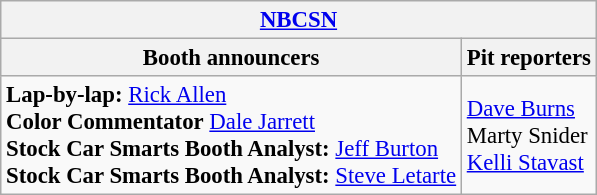<table class="wikitable" style="font-size: 95%">
<tr>
<th colspan="2"><a href='#'>NBCSN</a></th>
</tr>
<tr>
<th>Booth announcers</th>
<th>Pit reporters</th>
</tr>
<tr>
<td><strong>Lap-by-lap:</strong> <a href='#'>Rick Allen</a><br> <strong>Color Commentator</strong> <a href='#'>Dale Jarrett</a><br><strong>Stock Car Smarts Booth Analyst:</strong> <a href='#'>Jeff Burton</a><br><strong>Stock Car Smarts Booth Analyst:</strong> <a href='#'>Steve Letarte</a></td>
<td><a href='#'>Dave Burns</a><br>Marty Snider<br><a href='#'>Kelli Stavast</a></td>
</tr>
</table>
